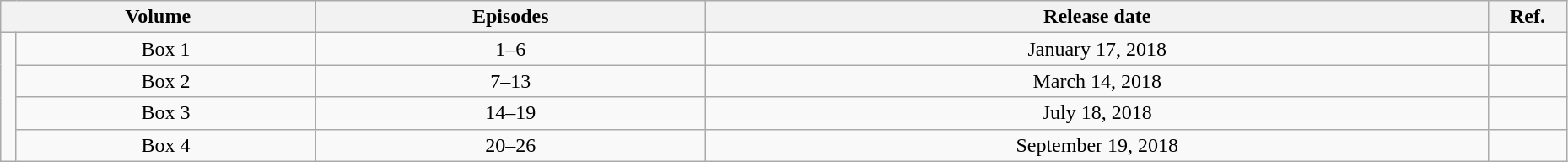<table class="wikitable" style="text-align: center; width: 98%;">
<tr>
<th colspan="2">Volume</th>
<th>Episodes</th>
<th>Release date</th>
<th width="5%">Ref.</th>
</tr>
<tr>
<td rowspan="5" width="1%"></td>
<td>Box 1</td>
<td>1–6</td>
<td>January 17, 2018</td>
<td></td>
</tr>
<tr>
<td>Box 2</td>
<td>7–13</td>
<td>March 14, 2018</td>
<td></td>
</tr>
<tr>
<td>Box 3</td>
<td>14–19</td>
<td>July 18, 2018</td>
<td></td>
</tr>
<tr>
<td>Box 4</td>
<td>20–26</td>
<td>September 19, 2018</td>
<td></td>
</tr>
</table>
